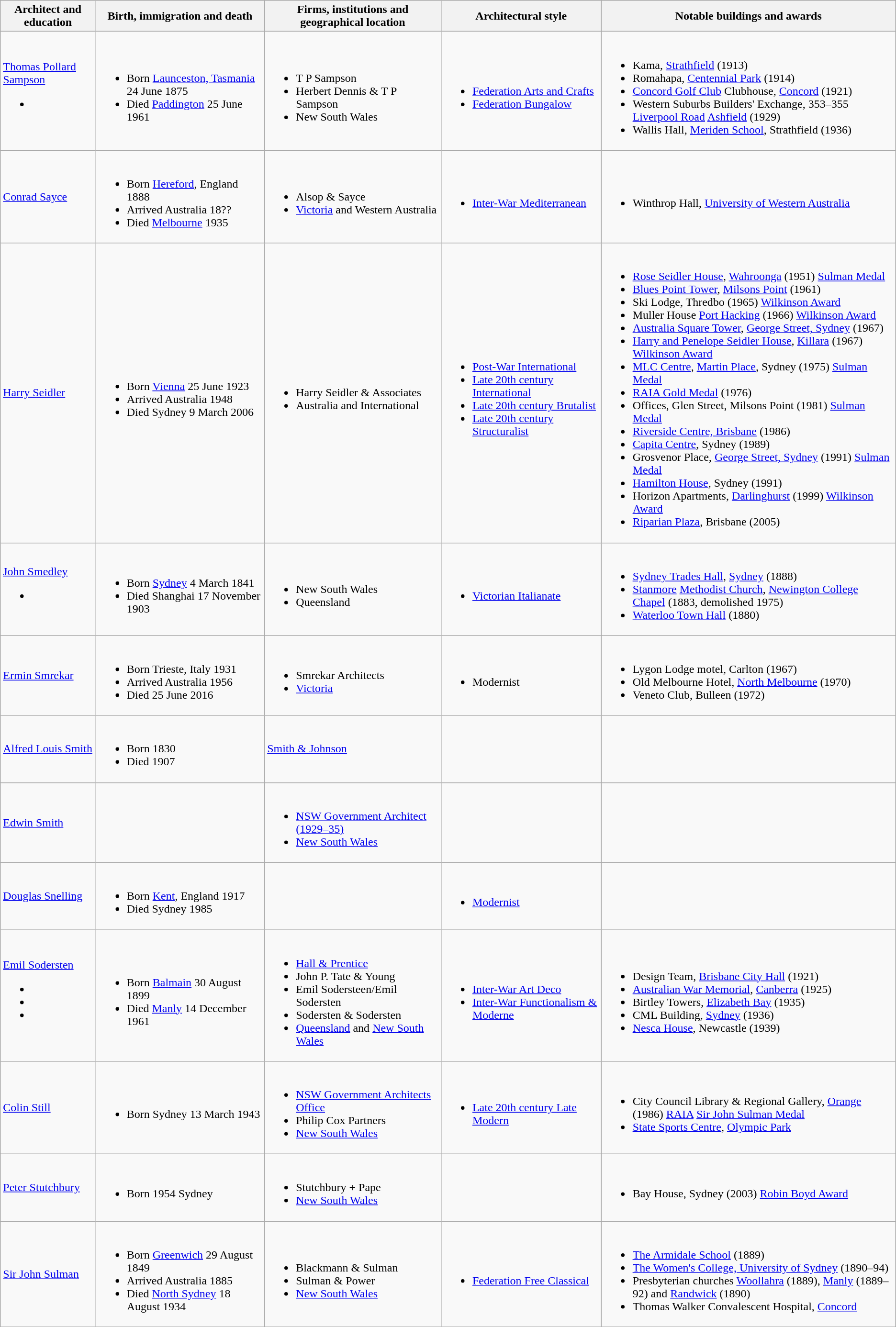<table class="wikitable">
<tr style="background:#efefef;">
<th>Architect and education</th>
<th>Birth, immigration and death</th>
<th>Firms, institutions and geographical location</th>
<th>Architectural style</th>
<th>Notable buildings and awards</th>
</tr>
<tr>
<td><a href='#'>Thomas Pollard Sampson</a><br><ul><li></li></ul></td>
<td><br><ul><li>Born <a href='#'>Launceston, Tasmania</a> 24 June 1875</li><li>Died <a href='#'>Paddington</a> 25 June 1961</li></ul></td>
<td><br><ul><li>T P Sampson</li><li>Herbert Dennis & T P Sampson</li><li>New South Wales</li></ul></td>
<td><br><ul><li><a href='#'>Federation Arts and Crafts</a></li><li><a href='#'>Federation Bungalow</a></li></ul></td>
<td><br><ul><li>Kama, <a href='#'>Strathfield</a> (1913)</li><li>Romahapa, <a href='#'>Centennial Park</a> (1914)</li><li><a href='#'>Concord Golf Club</a> Clubhouse, <a href='#'>Concord</a> (1921)</li><li>Western Suburbs Builders' Exchange, 353–355 <a href='#'>Liverpool Road</a> <a href='#'>Ashfield</a> (1929)</li><li>Wallis Hall, <a href='#'>Meriden School</a>, Strathfield (1936)</li></ul></td>
</tr>
<tr>
<td><a href='#'>Conrad Sayce</a></td>
<td><br><ul><li>Born <a href='#'>Hereford</a>, England 1888</li><li>Arrived Australia 18??</li><li>Died <a href='#'>Melbourne</a> 1935</li></ul></td>
<td><br><ul><li>Alsop & Sayce</li><li><a href='#'>Victoria</a> and Western Australia</li></ul></td>
<td><br><ul><li><a href='#'>Inter-War Mediterranean</a></li></ul></td>
<td><br><ul><li>Winthrop Hall, <a href='#'>University of Western Australia</a></li></ul></td>
</tr>
<tr>
<td><a href='#'>Harry Seidler</a></td>
<td><br><ul><li>Born <a href='#'>Vienna</a> 25 June 1923</li><li>Arrived Australia 1948</li><li>Died Sydney 9 March 2006</li></ul></td>
<td><br><ul><li>Harry Seidler & Associates</li><li>Australia and International</li></ul></td>
<td><br><ul><li><a href='#'>Post-War International</a></li><li><a href='#'>Late 20th century International</a></li><li><a href='#'>Late 20th century Brutalist</a></li><li><a href='#'>Late 20th century Structuralist</a></li></ul></td>
<td><br><ul><li><a href='#'>Rose Seidler House</a>, <a href='#'>Wahroonga</a> (1951) <a href='#'>Sulman Medal</a></li><li><a href='#'>Blues Point Tower</a>, <a href='#'>Milsons Point</a> (1961)</li><li>Ski Lodge, Thredbo (1965) <a href='#'>Wilkinson Award</a></li><li>Muller House <a href='#'>Port Hacking</a> (1966) <a href='#'>Wilkinson Award</a></li><li><a href='#'>Australia Square Tower</a>, <a href='#'>George Street, Sydney</a> (1967)</li><li><a href='#'>Harry and Penelope Seidler House</a>, <a href='#'>Killara</a> (1967) <a href='#'>Wilkinson Award</a></li><li><a href='#'>MLC Centre</a>, <a href='#'>Martin Place</a>, Sydney (1975) <a href='#'>Sulman Medal</a></li><li><a href='#'>RAIA Gold Medal</a> (1976)</li><li>Offices, Glen Street, Milsons Point (1981) <a href='#'>Sulman Medal</a></li><li><a href='#'>Riverside Centre, Brisbane</a> (1986)</li><li><a href='#'>Capita Centre</a>, Sydney (1989)</li><li>Grosvenor Place, <a href='#'>George Street, Sydney</a> (1991) <a href='#'>Sulman Medal</a></li><li><a href='#'>Hamilton House</a>, Sydney (1991)</li><li>Horizon Apartments, <a href='#'>Darlinghurst</a> (1999) <a href='#'>Wilkinson Award</a></li><li><a href='#'>Riparian Plaza</a>, Brisbane (2005)</li></ul></td>
</tr>
<tr>
<td><a href='#'>John Smedley</a><br><ul><li></li></ul></td>
<td><br><ul><li>Born <a href='#'>Sydney</a> 4 March 1841</li><li>Died Shanghai 17 November 1903</li></ul></td>
<td><br><ul><li>New South Wales</li><li>Queensland</li></ul></td>
<td><br><ul><li><a href='#'>Victorian Italianate</a></li></ul></td>
<td><br><ul><li><a href='#'>Sydney Trades Hall</a>, <a href='#'>Sydney</a> (1888)</li><li><a href='#'>Stanmore</a> <a href='#'>Methodist Church</a>, <a href='#'>Newington College Chapel</a> (1883, demolished 1975)</li><li><a href='#'>Waterloo Town Hall</a> (1880)</li></ul></td>
</tr>
<tr>
<td><a href='#'>Ermin Smrekar</a></td>
<td><br><ul><li>Born Trieste, Italy 1931</li><li>Arrived Australia 1956</li><li>Died 25 June 2016</li></ul></td>
<td><br><ul><li>Smrekar Architects</li><li><a href='#'>Victoria</a></li></ul></td>
<td><br><ul><li>Modernist</li></ul></td>
<td><br><ul><li>Lygon Lodge motel, Carlton (1967)</li><li>Old Melbourne Hotel, <a href='#'>North Melbourne</a> (1970)</li><li>Veneto Club, Bulleen (1972)</li></ul></td>
</tr>
<tr>
<td><a href='#'>Alfred Louis Smith</a></td>
<td><br><ul><li>Born 1830</li><li>Died 1907</li></ul></td>
<td><a href='#'>Smith & Johnson</a></td>
<td></td>
<td></td>
</tr>
<tr>
<td><a href='#'>Edwin Smith</a></td>
<td></td>
<td><br><ul><li><a href='#'>NSW Government Architect<br>(1929–35)</a></li><li><a href='#'>New South Wales</a></li></ul></td>
<td></td>
<td></td>
</tr>
<tr>
<td><a href='#'>Douglas Snelling</a></td>
<td><br><ul><li>Born <a href='#'>Kent</a>, England 1917</li><li>Died Sydney 1985</li></ul></td>
<td></td>
<td><br><ul><li><a href='#'>Modernist</a></li></ul></td>
<td></td>
</tr>
<tr>
<td><a href='#'>Emil Sodersten</a><br><ul><li></li><li></li><li></li></ul></td>
<td><br><ul><li>Born <a href='#'>Balmain</a> 30 August 1899</li><li>Died <a href='#'>Manly</a> 14 December 1961</li></ul></td>
<td><br><ul><li><a href='#'>Hall & Prentice</a></li><li>John P. Tate & Young</li><li>Emil Sodersteen/Emil Sodersten</li><li>Sodersten & Sodersten</li><li><a href='#'>Queensland</a> and <a href='#'>New South Wales</a></li></ul></td>
<td><br><ul><li><a href='#'>Inter-War Art Deco</a></li><li><a href='#'>Inter-War Functionalism & Moderne</a></li></ul></td>
<td><br><ul><li>Design Team, <a href='#'>Brisbane City Hall</a> (1921)</li><li><a href='#'>Australian War Memorial</a>, <a href='#'>Canberra</a> (1925)</li><li>Birtley Towers, <a href='#'>Elizabeth Bay</a> (1935)</li><li>CML Building, <a href='#'>Sydney</a> (1936)</li><li><a href='#'>Nesca House</a>, Newcastle (1939)</li></ul></td>
</tr>
<tr>
<td><a href='#'>Colin Still</a></td>
<td><br><ul><li>Born Sydney 13 March 1943</li></ul></td>
<td><br><ul><li><a href='#'>NSW Government Architects Office</a></li><li>Philip Cox Partners</li><li><a href='#'>New South Wales</a></li></ul></td>
<td><br><ul><li><a href='#'>Late 20th century Late Modern</a></li></ul></td>
<td><br><ul><li>City Council Library & Regional Gallery, <a href='#'>Orange</a> (1986) <a href='#'>RAIA</a> <a href='#'>Sir John Sulman Medal</a></li><li><a href='#'>State Sports Centre</a>, <a href='#'>Olympic Park</a></li></ul></td>
</tr>
<tr>
<td><a href='#'>Peter Stutchbury</a></td>
<td><br><ul><li>Born 1954 Sydney</li></ul></td>
<td><br><ul><li>Stutchbury + Pape</li><li><a href='#'>New South Wales</a></li></ul></td>
<td></td>
<td><br><ul><li>Bay House, Sydney (2003) <a href='#'>Robin Boyd Award</a></li></ul></td>
</tr>
<tr>
<td><a href='#'>Sir John Sulman</a></td>
<td><br><ul><li>Born <a href='#'>Greenwich</a> 29 August 1849</li><li>Arrived Australia 1885</li><li>Died <a href='#'>North Sydney</a> 18 August 1934</li></ul></td>
<td><br><ul><li>Blackmann & Sulman</li><li>Sulman & Power</li><li><a href='#'>New South Wales</a></li></ul></td>
<td><br><ul><li><a href='#'>Federation Free Classical</a></li></ul></td>
<td><br><ul><li><a href='#'>The Armidale School</a> (1889)</li><li><a href='#'>The Women's College, University of Sydney</a> (1890–94)</li><li>Presbyterian churches <a href='#'>Woollahra</a> (1889), <a href='#'>Manly</a> (1889–92) and <a href='#'>Randwick</a> (1890)</li><li>Thomas Walker Convalescent Hospital, <a href='#'>Concord</a></li></ul></td>
</tr>
</table>
